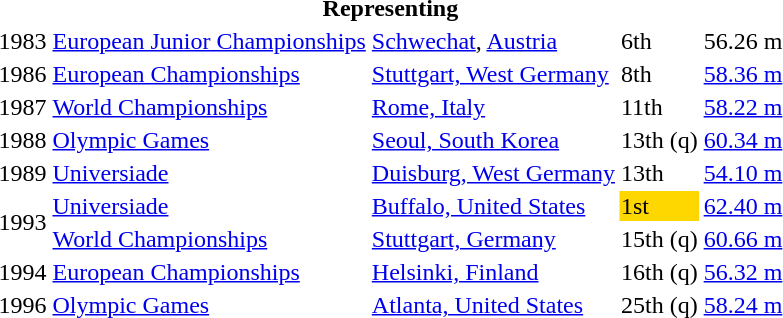<table>
<tr>
<th colspan="5">Representing </th>
</tr>
<tr>
<td>1983</td>
<td><a href='#'>European Junior Championships</a></td>
<td><a href='#'>Schwechat</a>, <a href='#'>Austria</a></td>
<td>6th</td>
<td>56.26 m</td>
</tr>
<tr>
<td>1986</td>
<td><a href='#'>European Championships</a></td>
<td><a href='#'>Stuttgart, West Germany</a></td>
<td>8th</td>
<td><a href='#'>58.36 m</a></td>
</tr>
<tr>
<td>1987</td>
<td><a href='#'>World Championships</a></td>
<td><a href='#'>Rome, Italy</a></td>
<td>11th</td>
<td><a href='#'>58.22 m</a></td>
</tr>
<tr>
<td>1988</td>
<td><a href='#'>Olympic Games</a></td>
<td><a href='#'>Seoul, South Korea</a></td>
<td>13th (q)</td>
<td><a href='#'>60.34 m</a></td>
</tr>
<tr>
<td>1989</td>
<td><a href='#'>Universiade</a></td>
<td><a href='#'>Duisburg, West Germany</a></td>
<td>13th</td>
<td><a href='#'>54.10 m</a></td>
</tr>
<tr>
<td rowspan=2>1993</td>
<td><a href='#'>Universiade</a></td>
<td><a href='#'>Buffalo, United States</a></td>
<td bgcolor=gold>1st</td>
<td><a href='#'>62.40 m</a></td>
</tr>
<tr>
<td><a href='#'>World Championships</a></td>
<td><a href='#'>Stuttgart, Germany</a></td>
<td>15th (q)</td>
<td><a href='#'>60.66 m</a></td>
</tr>
<tr>
<td>1994</td>
<td><a href='#'>European Championships</a></td>
<td><a href='#'>Helsinki, Finland</a></td>
<td>16th (q)</td>
<td><a href='#'>56.32 m</a></td>
</tr>
<tr>
<td>1996</td>
<td><a href='#'>Olympic Games</a></td>
<td><a href='#'>Atlanta, United States</a></td>
<td>25th (q)</td>
<td><a href='#'>58.24 m</a></td>
</tr>
</table>
